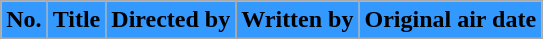<table class="wikitable plainrowheaders">
<tr>
<th style="background:#39f;">No.</th>
<th style="background:#39f;">Title</th>
<th style="background:#39f;">Directed by</th>
<th style="background:#39f;">Written by</th>
<th style="background:#39f;">Original air date<br>













</th>
</tr>
</table>
